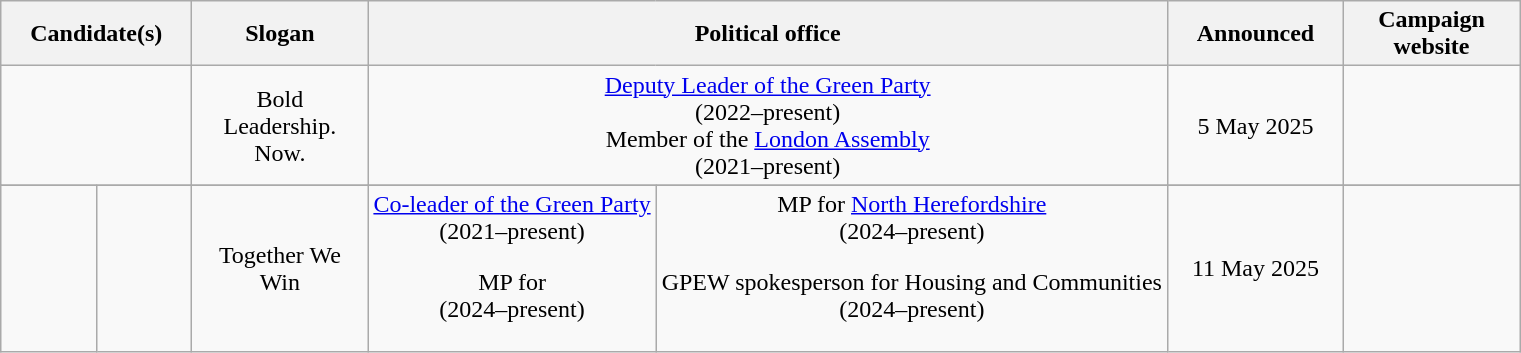<table class="wikitable sortable" style="text-align:center">
<tr>
<th scope = "col" colspan = "2" style = "width: 120px;">Candidate(s)</th>
<th scope = "col" style = "width: 110px;">Slogan</th>
<th scope = "col" colspan = "2" style = "width: 300px;">Political office</th>
<th scope = "col" style = "width: 110px;">Announced</th>
<th scope = "col" style = "width: 110px;">Campaign website</th>
</tr>
<tr>
<td colspan = "2"></td>
<td>Bold Leadership. Now.</td>
<td colspan = "2"><a href='#'>Deputy Leader of the Green Party</a><br>(2022–present)<br>Member of the <a href='#'>London Assembly</a><br>(2021–present)</td>
<td>5 May 2025</td>
<td><br></td>
</tr>
<tr>
</tr>
<tr>
<td><br></td>
<td><br></td>
<td>Together We Win</td>
<td><a href='#'>Co-leader of the Green Party</a><br>(2021–present)<p>MP for <br>(2024–present)</p></td>
<td>MP for <a href='#'>North Herefordshire</a><br>(2024–present)<p>GPEW spokesperson for Housing and Communities<br>(2024–present)</p></td>
<td>11 May 2025</td>
<td><br></td>
</tr>
</table>
